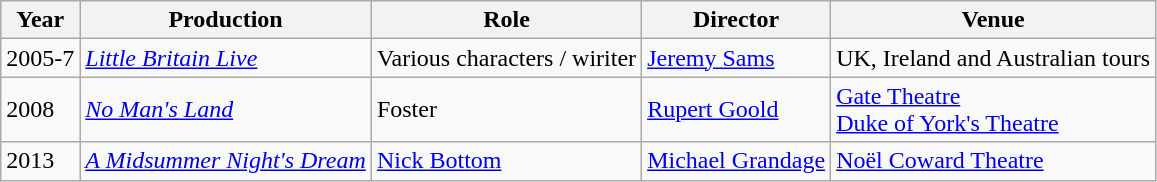<table class="wikitable">
<tr>
<th>Year</th>
<th>Production</th>
<th>Role</th>
<th>Director</th>
<th>Venue</th>
</tr>
<tr>
<td>2005-7</td>
<td><em><a href='#'>Little Britain Live</a></em></td>
<td>Various characters / wiriter</td>
<td><a href='#'>Jeremy Sams</a></td>
<td>UK, Ireland and Australian tours</td>
</tr>
<tr>
<td>2008</td>
<td><em><a href='#'>No Man's Land</a></em></td>
<td>Foster</td>
<td><a href='#'>Rupert Goold</a></td>
<td><a href='#'>Gate Theatre</a><br><a href='#'>Duke of York's Theatre</a></td>
</tr>
<tr>
<td>2013</td>
<td><em><a href='#'>A Midsummer Night's Dream</a></em></td>
<td><a href='#'>Nick Bottom</a></td>
<td><a href='#'>Michael Grandage</a></td>
<td><a href='#'>Noël Coward Theatre</a></td>
</tr>
</table>
